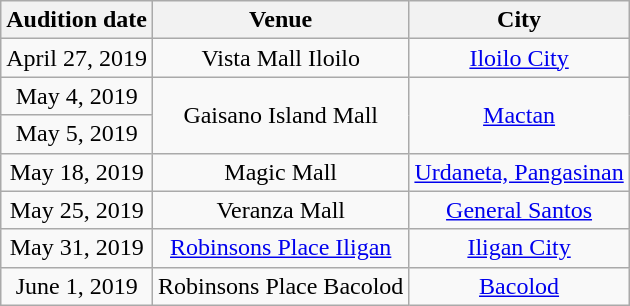<table class="wikitable" style="text-align: center;">
<tr>
<th>Audition date</th>
<th>Venue</th>
<th>City</th>
</tr>
<tr>
<td>April 27, 2019</td>
<td>Vista Mall Iloilo</td>
<td><a href='#'>Iloilo City</a></td>
</tr>
<tr>
<td>May 4, 2019</td>
<td rowspan="2">Gaisano Island Mall</td>
<td rowspan="2"><a href='#'>Mactan</a></td>
</tr>
<tr>
<td>May 5, 2019</td>
</tr>
<tr>
<td>May 18, 2019</td>
<td>Magic Mall</td>
<td><a href='#'>Urdaneta, Pangasinan</a></td>
</tr>
<tr>
<td>May 25, 2019</td>
<td>Veranza Mall</td>
<td><a href='#'>General Santos</a></td>
</tr>
<tr>
<td>May 31, 2019</td>
<td><a href='#'>Robinsons Place Iligan</a></td>
<td><a href='#'>Iligan City</a></td>
</tr>
<tr>
<td>June 1, 2019</td>
<td>Robinsons Place Bacolod</td>
<td><a href='#'>Bacolod</a></td>
</tr>
</table>
